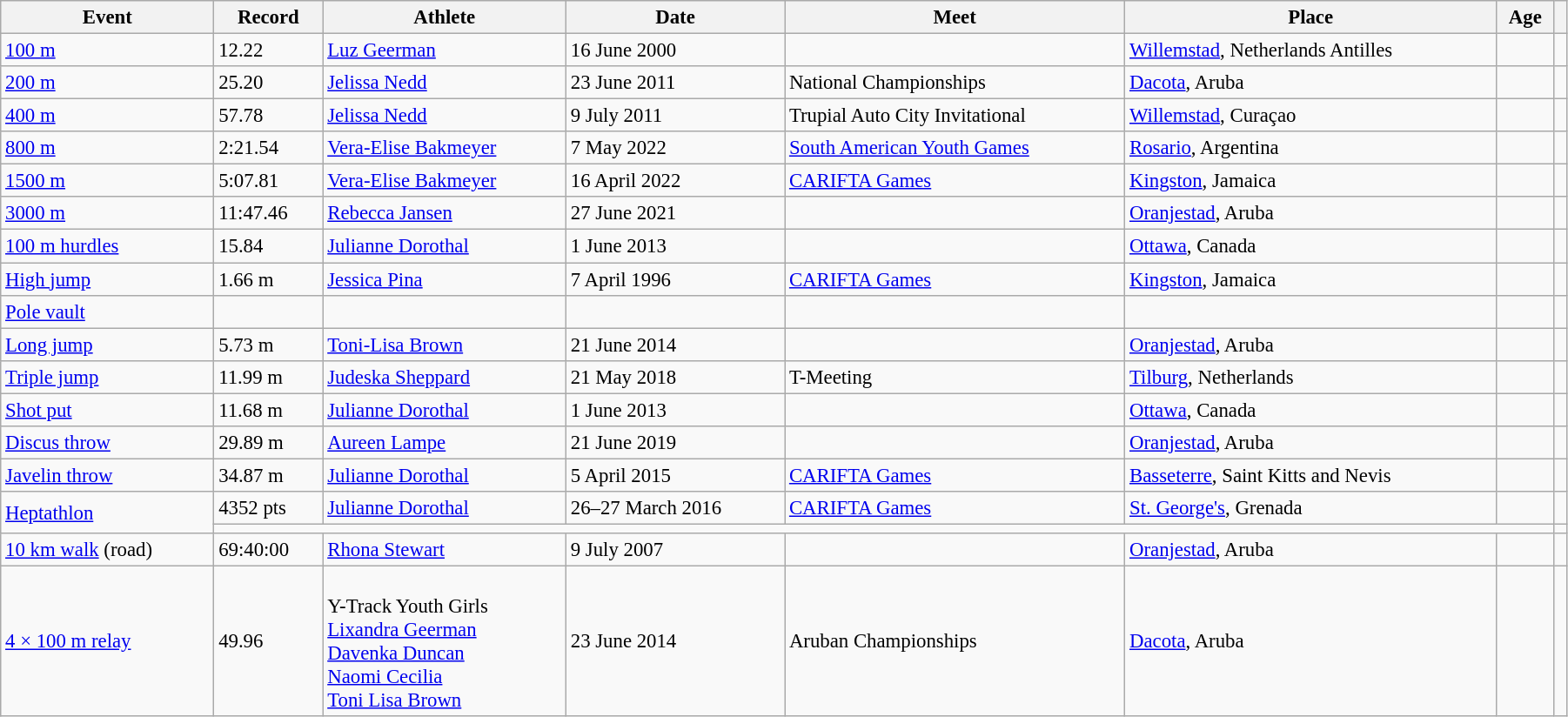<table class="wikitable" style="font-size:95%; width: 95%;">
<tr>
<th>Event</th>
<th>Record</th>
<th>Athlete</th>
<th>Date</th>
<th>Meet</th>
<th>Place</th>
<th>Age</th>
<th></th>
</tr>
<tr>
<td><a href='#'>100 m</a></td>
<td>12.22</td>
<td><a href='#'>Luz Geerman</a></td>
<td>16 June 2000</td>
<td></td>
<td><a href='#'>Willemstad</a>, Netherlands Antilles</td>
<td></td>
<td></td>
</tr>
<tr>
<td><a href='#'>200 m</a></td>
<td>25.20 </td>
<td><a href='#'>Jelissa Nedd</a></td>
<td>23 June 2011</td>
<td>National Championships</td>
<td><a href='#'>Dacota</a>, Aruba</td>
<td></td>
<td></td>
</tr>
<tr>
<td><a href='#'>400 m</a></td>
<td>57.78</td>
<td><a href='#'>Jelissa Nedd</a></td>
<td>9 July 2011</td>
<td>Trupial Auto City Invitational</td>
<td><a href='#'>Willemstad</a>, Curaçao</td>
<td></td>
<td></td>
</tr>
<tr>
<td><a href='#'>800 m</a></td>
<td>2:21.54</td>
<td><a href='#'>Vera-Elise Bakmeyer</a></td>
<td>7 May 2022</td>
<td><a href='#'>South American Youth Games</a></td>
<td><a href='#'>Rosario</a>, Argentina</td>
<td></td>
<td></td>
</tr>
<tr>
<td><a href='#'>1500 m</a></td>
<td>5:07.81</td>
<td><a href='#'>Vera-Elise Bakmeyer</a></td>
<td>16 April 2022</td>
<td><a href='#'>CARIFTA Games</a></td>
<td><a href='#'>Kingston</a>, Jamaica</td>
<td></td>
<td></td>
</tr>
<tr>
<td><a href='#'>3000 m</a></td>
<td>11:47.46</td>
<td><a href='#'>Rebecca Jansen</a></td>
<td>27 June 2021</td>
<td></td>
<td><a href='#'>Oranjestad</a>, Aruba</td>
<td></td>
<td></td>
</tr>
<tr>
<td><a href='#'>100 m hurdles</a></td>
<td>15.84 </td>
<td><a href='#'>Julianne Dorothal</a></td>
<td>1 June 2013</td>
<td></td>
<td><a href='#'>Ottawa</a>, Canada</td>
<td></td>
<td></td>
</tr>
<tr>
<td><a href='#'>High jump</a></td>
<td>1.66 m</td>
<td><a href='#'>Jessica Pina</a></td>
<td>7 April 1996</td>
<td><a href='#'>CARIFTA Games</a></td>
<td><a href='#'>Kingston</a>, Jamaica</td>
<td></td>
<td></td>
</tr>
<tr>
<td><a href='#'>Pole vault</a></td>
<td></td>
<td></td>
<td></td>
<td></td>
<td></td>
<td></td>
<td></td>
</tr>
<tr>
<td><a href='#'>Long jump</a></td>
<td>5.73 m</td>
<td><a href='#'>Toni-Lisa Brown</a></td>
<td>21 June 2014</td>
<td></td>
<td><a href='#'>Oranjestad</a>, Aruba</td>
<td></td>
</tr>
<tr>
<td><a href='#'>Triple jump</a></td>
<td>11.99 m </td>
<td><a href='#'>Judeska Sheppard</a></td>
<td>21 May 2018</td>
<td>T-Meeting</td>
<td><a href='#'>Tilburg</a>, Netherlands</td>
<td></td>
<td></td>
</tr>
<tr>
<td><a href='#'>Shot put</a></td>
<td>11.68 m</td>
<td><a href='#'>Julianne Dorothal</a></td>
<td>1 June 2013</td>
<td></td>
<td><a href='#'>Ottawa</a>, Canada</td>
<td></td>
<td></td>
</tr>
<tr>
<td><a href='#'>Discus throw</a></td>
<td>29.89 m</td>
<td><a href='#'>Aureen Lampe</a></td>
<td>21 June 2019</td>
<td></td>
<td><a href='#'>Oranjestad</a>, Aruba</td>
<td></td>
<td></td>
</tr>
<tr>
<td><a href='#'>Javelin throw</a></td>
<td>34.87 m</td>
<td><a href='#'>Julianne Dorothal</a></td>
<td>5 April 2015</td>
<td><a href='#'>CARIFTA Games</a></td>
<td><a href='#'>Basseterre</a>, Saint Kitts and Nevis</td>
<td></td>
<td></td>
</tr>
<tr>
<td rowspan=2><a href='#'>Heptathlon</a></td>
<td>4352 pts</td>
<td><a href='#'>Julianne Dorothal</a></td>
<td>26–27 March 2016</td>
<td><a href='#'>CARIFTA Games</a></td>
<td><a href='#'>St. George's</a>, Grenada</td>
<td></td>
<td></td>
</tr>
<tr>
<td colspan=6></td>
<td></td>
</tr>
<tr>
<td><a href='#'>10 km walk</a> (road)</td>
<td>69:40:00</td>
<td><a href='#'>Rhona Stewart</a></td>
<td>9 July 2007</td>
<td></td>
<td><a href='#'>Oranjestad</a>, Aruba</td>
<td></td>
<td></td>
</tr>
<tr>
<td><a href='#'>4 × 100 m relay</a></td>
<td>49.96</td>
<td><br>Y-Track Youth Girls<br><a href='#'>Lixandra Geerman</a><br><a href='#'>Davenka Duncan</a><br><a href='#'>Naomi Cecilia</a><br><a href='#'>Toni Lisa Brown</a></td>
<td>23 June 2014</td>
<td>Aruban Championships</td>
<td><a href='#'>Dacota</a>, Aruba</td>
<td></td>
<td></td>
</tr>
</table>
